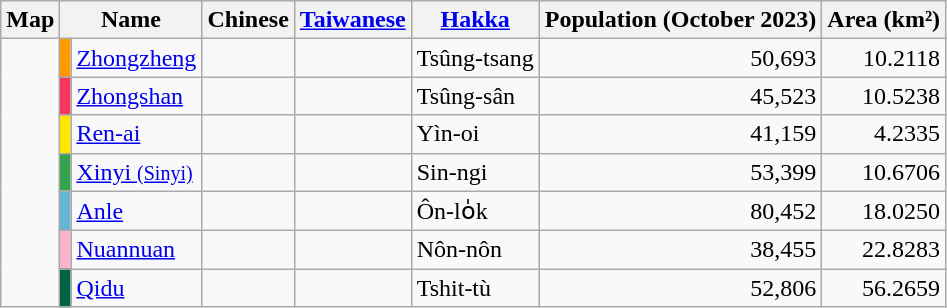<table class=wikitable>
<tr>
<th>Map</th>
<th colspan=2>Name</th>
<th>Chinese</th>
<th><a href='#'>Taiwanese</a></th>
<th><a href='#'>Hakka</a></th>
<th>Population (October 2023)</th>
<th>Area (km²)</th>
</tr>
<tr>
<td rowspan=7></td>
<td bgcolor=FF9900></td>
<td><a href='#'>Zhongzheng</a></td>
<td></td>
<td></td>
<td>Tsûng-tsang</td>
<td align=right>50,693</td>
<td align="right">10.2118</td>
</tr>
<tr>
<td bgcolor=F8355C></td>
<td><a href='#'>Zhongshan</a></td>
<td></td>
<td></td>
<td>Tsûng-sân</td>
<td align=right>45,523</td>
<td align="right">10.5238</td>
</tr>
<tr>
<td bgcolor=FFE600></td>
<td><a href='#'>Ren-ai</a></td>
<td></td>
<td></td>
<td>Yìn-oi</td>
<td align=right>41,159</td>
<td align="right">4.2335</td>
</tr>
<tr>
<td bgcolor=33A34D></td>
<td><a href='#'>Xinyi <small>(Sinyi)</small></a></td>
<td></td>
<td></td>
<td>Sin-ngi</td>
<td align=right>53,399</td>
<td align="right">10.6706</td>
</tr>
<tr>
<td bgcolor=67B3D3></td>
<td><a href='#'>Anle</a></td>
<td></td>
<td></td>
<td>Ôn-lo̍k</td>
<td align=right>80,452</td>
<td align="right">18.0250</td>
</tr>
<tr>
<td bgcolor=FBB4CE></td>
<td><a href='#'>Nuannuan</a></td>
<td></td>
<td></td>
<td>Nôn-nôn</td>
<td align=right>38,455</td>
<td align="right">22.8283</td>
</tr>
<tr>
<td bgcolor=006342></td>
<td><a href='#'>Qidu</a></td>
<td></td>
<td></td>
<td>Tshit-tù</td>
<td align=right>52,806</td>
<td align="right">56.2659</td>
</tr>
</table>
